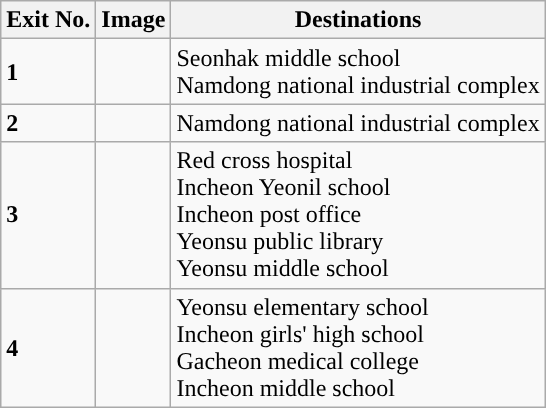<table class="wikitable">
<tr>
<th>Exit No.</th>
<th>Image</th>
<th>Destinations</th>
</tr>
<tr>
<td><span><strong>1</strong></span></td>
<td></td>
<td>Seonhak middle school<br>Namdong national industrial complex</td>
</tr>
<tr>
<td><span><strong>2</strong></span></td>
<td></td>
<td>Namdong national industrial complex</td>
</tr>
<tr>
<td><span><strong>3</strong></span></td>
<td></td>
<td>Red cross hospital<br>Incheon Yeonil school<br>Incheon post office<br>Yeonsu public library<br>Yeonsu middle school</td>
</tr>
<tr>
<td><span><strong>4</strong></span></td>
<td></td>
<td>Yeonsu elementary school<br>Incheon girls' high school<br>Gacheon medical college<br>Incheon middle school</td>
</tr>
</table>
